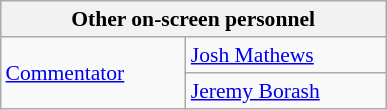<table align="right" class="wikitable" style="border:1px; font-size:90%;">
<tr>
<th colspan="2" width="250"><strong>Other on-screen personnel</strong></th>
</tr>
<tr>
<td rowspan=2><a href='#'>Commentator</a></td>
<td><a href='#'>Josh Mathews</a></td>
</tr>
<tr>
<td><a href='#'>Jeremy Borash</a></td>
</tr>
<tr>
</tr>
</table>
